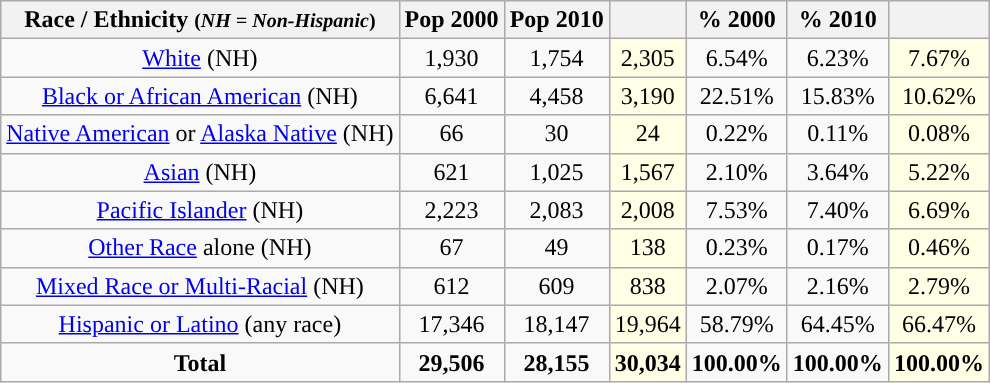<table class="wikitable"style="text-align:center;">
<tr>
<th>Race / Ethnicity <small>(<em>NH = Non-Hispanic</em>)</small></th>
<th>Pop 2000</th>
<th>Pop 2010</th>
<th></th>
<th>% 2000</th>
<th>% 2010</th>
<th></th>
</tr>
<tr>
<td><a href='#'>White</a> (NH)</td>
<td>1,930</td>
<td>1,754</td>
<td style='background: #ffffe6;'>2,305</td>
<td>6.54%</td>
<td>6.23%</td>
<td style='background: #ffffe6;'>7.67%</td>
</tr>
<tr>
<td><a href='#'>Black or African American</a> (NH)</td>
<td>6,641</td>
<td>4,458</td>
<td style='background: #ffffe6;'>3,190</td>
<td>22.51%</td>
<td>15.83%</td>
<td style='background: #ffffe6;'>10.62%</td>
</tr>
<tr>
<td><a href='#'>Native American</a> or <a href='#'>Alaska Native</a> (NH)</td>
<td>66</td>
<td>30</td>
<td style='background: #ffffe6;'>24</td>
<td>0.22%</td>
<td>0.11%</td>
<td style='background: #ffffe6;'>0.08%</td>
</tr>
<tr>
<td><a href='#'>Asian</a> (NH)</td>
<td>621</td>
<td>1,025</td>
<td style='background: #ffffe6;'>1,567</td>
<td>2.10%</td>
<td>3.64%</td>
<td style='background: #ffffe6;'>5.22%</td>
</tr>
<tr>
<td><a href='#'>Pacific Islander</a> (NH)</td>
<td>2,223</td>
<td>2,083</td>
<td style='background: #ffffe6;'>2,008</td>
<td>7.53%</td>
<td>7.40%</td>
<td style='background: #ffffe6;'>6.69%</td>
</tr>
<tr>
<td><a href='#'>Other Race</a> alone (NH)</td>
<td>67</td>
<td>49</td>
<td style='background: #ffffe6;'>138</td>
<td>0.23%</td>
<td>0.17%</td>
<td style='background: #ffffe6;'>0.46%</td>
</tr>
<tr>
<td><a href='#'>Mixed Race or Multi-Racial</a> (NH)</td>
<td>612</td>
<td>609</td>
<td style='background: #ffffe6;'>838</td>
<td>2.07%</td>
<td>2.16%</td>
<td style='background: #ffffe6;'>2.79%</td>
</tr>
<tr>
<td><a href='#'>Hispanic or Latino</a> (any race)</td>
<td>17,346</td>
<td>18,147</td>
<td style='background: #ffffe6;'>19,964</td>
<td>58.79%</td>
<td>64.45%</td>
<td style='background: #ffffe6;'>66.47%</td>
</tr>
<tr>
<td><strong>Total</strong></td>
<td><strong>29,506</strong></td>
<td><strong>28,155</strong></td>
<td style='background: #ffffe6;'><strong>30,034</strong></td>
<td><strong>100.00%</strong></td>
<td><strong>100.00%</strong></td>
<td style='background: #ffffe6;'><strong>100.00%</strong></td>
</tr>
</table>
